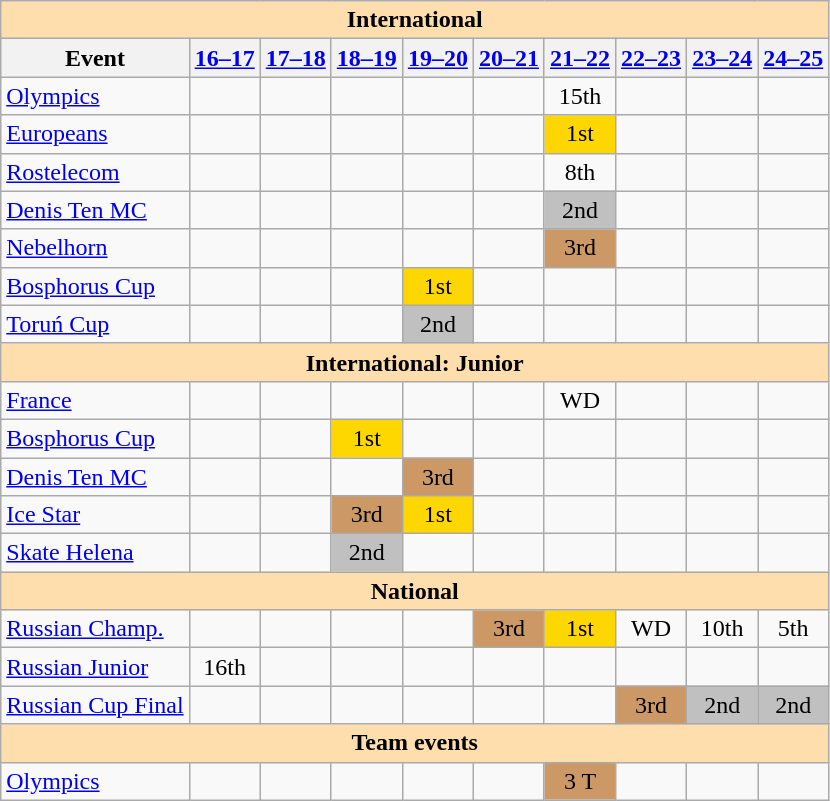<table class="wikitable" style="text-align:center">
<tr>
<th style="background-color: #ffdead; " colspan=10 align=center>International</th>
</tr>
<tr>
<th>Event</th>
<th><a href='#'>16–17</a></th>
<th><a href='#'>17–18</a></th>
<th><a href='#'>18–19</a></th>
<th><a href='#'>19–20</a></th>
<th><a href='#'>20–21</a></th>
<th><a href='#'>21–22</a></th>
<th><a href='#'>22–23</a></th>
<th><a href='#'>23–24</a></th>
<th><a href='#'>24–25</a></th>
</tr>
<tr>
<td align=left><a href='#'>Olympics</a></td>
<td></td>
<td></td>
<td></td>
<td></td>
<td></td>
<td>15th</td>
<td></td>
<td></td>
<td></td>
</tr>
<tr>
<td align=left><a href='#'>Europeans</a></td>
<td></td>
<td></td>
<td></td>
<td></td>
<td></td>
<td bgcolor=gold>1st</td>
<td></td>
<td></td>
<td></td>
</tr>
<tr>
<td align=left> <a href='#'>Rostelecom</a></td>
<td></td>
<td></td>
<td></td>
<td></td>
<td></td>
<td>8th</td>
<td></td>
<td></td>
<td></td>
</tr>
<tr>
<td align=left> <a href='#'>Denis Ten MC</a></td>
<td></td>
<td></td>
<td></td>
<td></td>
<td></td>
<td bgcolor=silver>2nd</td>
<td></td>
<td></td>
<td></td>
</tr>
<tr>
<td align=left> <a href='#'>Nebelhorn</a></td>
<td></td>
<td></td>
<td></td>
<td></td>
<td></td>
<td bgcolor=cc9966>3rd</td>
<td></td>
<td></td>
<td></td>
</tr>
<tr>
<td align=left><a href='#'>Bosphorus Cup</a></td>
<td></td>
<td></td>
<td></td>
<td bgcolor=gold>1st</td>
<td></td>
<td></td>
<td></td>
<td></td>
<td></td>
</tr>
<tr>
<td align=left><a href='#'>Toruń Cup</a></td>
<td></td>
<td></td>
<td></td>
<td bgcolor=silver>2nd</td>
<td></td>
<td></td>
<td></td>
<td></td>
<td></td>
</tr>
<tr>
<th style="background-color: #ffdead; " colspan=10 align=center>International: Junior</th>
</tr>
<tr>
<td align=left> <a href='#'>France</a></td>
<td></td>
<td></td>
<td></td>
<td></td>
<td></td>
<td>WD</td>
<td></td>
<td></td>
<td></td>
</tr>
<tr>
<td align=left><a href='#'>Bosphorus Cup</a></td>
<td></td>
<td></td>
<td bgcolor=gold>1st</td>
<td></td>
<td></td>
<td></td>
<td></td>
<td></td>
<td></td>
</tr>
<tr>
<td align=left><a href='#'>Denis Ten MC</a></td>
<td></td>
<td></td>
<td></td>
<td bgcolor=cc9966>3rd</td>
<td></td>
<td></td>
<td></td>
<td></td>
<td></td>
</tr>
<tr>
<td align=left><a href='#'>Ice Star</a></td>
<td></td>
<td></td>
<td bgcolor=cc9966>3rd</td>
<td bgcolor=gold>1st</td>
<td></td>
<td></td>
<td></td>
<td></td>
<td></td>
</tr>
<tr>
<td align=left><a href='#'>Skate Helena</a></td>
<td></td>
<td></td>
<td bgcolor=silver>2nd</td>
<td></td>
<td></td>
<td></td>
<td></td>
<td></td>
<td></td>
</tr>
<tr>
<th style="background-color: #ffdead; " colspan=10 align=center>National</th>
</tr>
<tr>
<td align=left><a href='#'>Russian Champ.</a></td>
<td></td>
<td></td>
<td></td>
<td></td>
<td bgcolor=cc9966>3rd</td>
<td bgcolor=gold>1st</td>
<td>WD</td>
<td>10th</td>
<td>5th</td>
</tr>
<tr>
<td align=left><a href='#'>Russian Junior</a></td>
<td>16th</td>
<td></td>
<td></td>
<td></td>
<td></td>
<td></td>
<td></td>
<td></td>
<td></td>
</tr>
<tr>
<td align=left><a href='#'>Russian Cup Final</a></td>
<td></td>
<td></td>
<td></td>
<td></td>
<td></td>
<td></td>
<td bgcolor=cc9966>3rd</td>
<td bgcolor=silver>2nd</td>
<td bgcolor=silver>2nd</td>
</tr>
<tr>
<th style="background-color: #ffdead; " colspan=10 align=center>Team events</th>
</tr>
<tr>
<td align=left><a href='#'>Olympics</a></td>
<td></td>
<td></td>
<td></td>
<td></td>
<td></td>
<td bgcolor=cc9966>3 T</td>
<td></td>
<td></td>
</tr>
</table>
